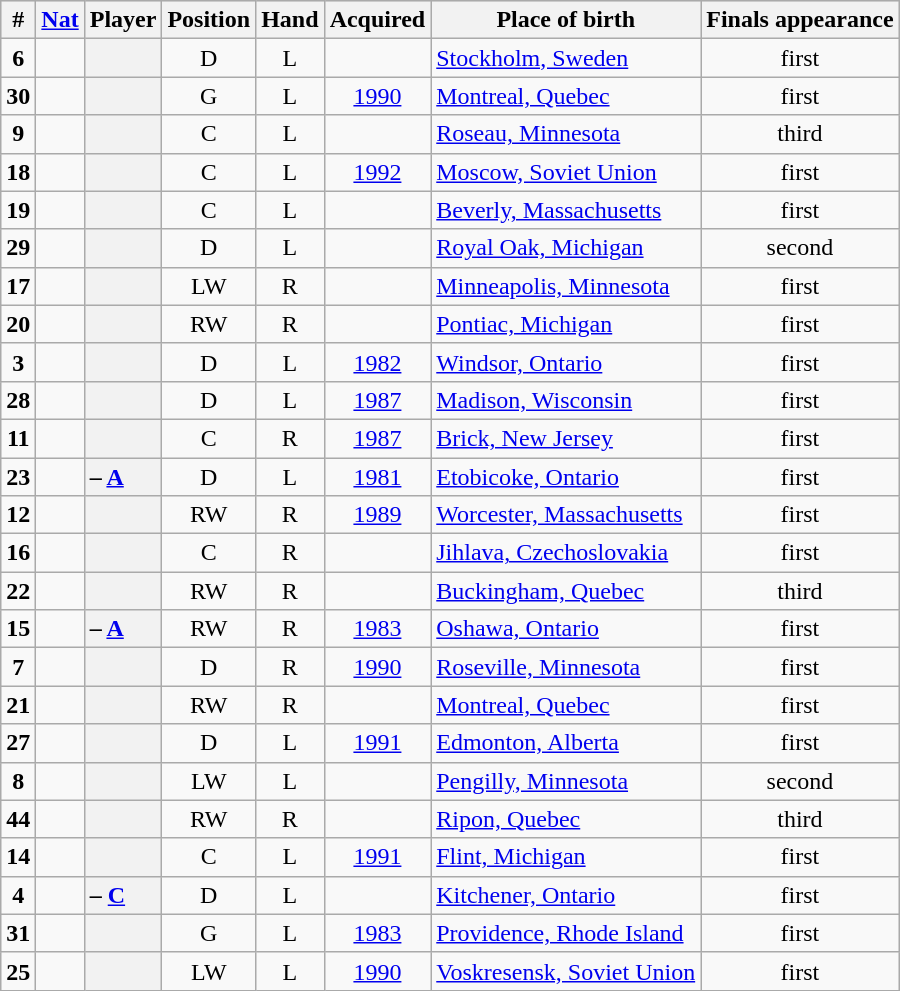<table class="sortable wikitable plainrowheaders" style="text-align:center;">
<tr style="background:#ddd;">
<th scope="col">#</th>
<th scope="col"><a href='#'>Nat</a></th>
<th scope="col">Player</th>
<th scope="col">Position</th>
<th scope="col">Hand</th>
<th scope="col">Acquired</th>
<th scope="col" class="unsortable">Place of birth</th>
<th scope="col" class="unsortable">Finals appearance</th>
</tr>
<tr>
<td><strong>6</strong></td>
<td></td>
<th scope="row" style="text-align:left;"></th>
<td>D</td>
<td>L</td>
<td></td>
<td style="text-align:left;"><a href='#'>Stockholm, Sweden</a></td>
<td>first</td>
</tr>
<tr>
<td><strong>30</strong></td>
<td></td>
<th scope="row" style="text-align:left;"></th>
<td>G</td>
<td>L</td>
<td><a href='#'>1990</a></td>
<td style="text-align:left;"><a href='#'>Montreal, Quebec</a></td>
<td>first</td>
</tr>
<tr>
<td><strong>9</strong></td>
<td></td>
<th scope="row" style="text-align:left;"></th>
<td>C</td>
<td>L</td>
<td></td>
<td style="text-align:left;"><a href='#'>Roseau, Minnesota</a></td>
<td>third </td>
</tr>
<tr>
<td><strong>18</strong></td>
<td></td>
<th scope="row" style="text-align:left;"></th>
<td>C</td>
<td>L</td>
<td><a href='#'>1992</a></td>
<td style="text-align:left;"><a href='#'>Moscow, Soviet Union</a></td>
<td>first</td>
</tr>
<tr>
<td><strong>19</strong></td>
<td></td>
<th scope="row" style="text-align:left;"></th>
<td>C</td>
<td>L</td>
<td></td>
<td style="text-align:left;"><a href='#'>Beverly, Massachusetts</a></td>
<td>first</td>
</tr>
<tr>
<td><strong>29</strong></td>
<td></td>
<th scope="row" style="text-align:left;"></th>
<td>D</td>
<td>L</td>
<td></td>
<td style="text-align:left;"><a href='#'>Royal Oak, Michigan</a></td>
<td>second </td>
</tr>
<tr>
<td><strong>17</strong></td>
<td></td>
<th scope="row" style="text-align:left;"></th>
<td>LW</td>
<td>R</td>
<td></td>
<td style="text-align:left;"><a href='#'>Minneapolis, Minnesota</a></td>
<td>first</td>
</tr>
<tr>
<td><strong>20</strong></td>
<td></td>
<th scope="row" style="text-align:left;"></th>
<td>RW</td>
<td>R</td>
<td></td>
<td style="text-align:left;"><a href='#'>Pontiac, Michigan</a></td>
<td>first </td>
</tr>
<tr>
<td><strong>3</strong></td>
<td></td>
<th scope="row" style="text-align:left;"></th>
<td>D</td>
<td>L</td>
<td><a href='#'>1982</a></td>
<td style="text-align:left;"><a href='#'>Windsor, Ontario</a></td>
<td>first</td>
</tr>
<tr>
<td><strong>28</strong></td>
<td></td>
<th scope="row" style="text-align:left;"></th>
<td>D</td>
<td>L</td>
<td><a href='#'>1987</a></td>
<td style="text-align:left;"><a href='#'>Madison, Wisconsin</a></td>
<td>first </td>
</tr>
<tr>
<td><strong>11</strong></td>
<td></td>
<th scope="row" style="text-align:left;"></th>
<td>C</td>
<td>R</td>
<td><a href='#'>1987</a></td>
<td style="text-align:left;"><a href='#'>Brick, New Jersey</a></td>
<td>first</td>
</tr>
<tr>
<td><strong>23</strong></td>
<td></td>
<th scope="row" style="text-align:left;"> – <strong><a href='#'>A</a></strong></th>
<td>D</td>
<td>L</td>
<td><a href='#'>1981</a></td>
<td style="text-align:left;"><a href='#'>Etobicoke, Ontario</a></td>
<td>first</td>
</tr>
<tr>
<td><strong>12</strong></td>
<td></td>
<th scope="row" style="text-align:left;"></th>
<td>RW</td>
<td>R</td>
<td><a href='#'>1989</a></td>
<td style="text-align:left;"><a href='#'>Worcester, Massachusetts</a></td>
<td>first</td>
</tr>
<tr>
<td><strong>16</strong></td>
<td></td>
<th scope="row" style="text-align:left;"></th>
<td>C</td>
<td>R</td>
<td></td>
<td style="text-align:left;"><a href='#'>Jihlava, Czechoslovakia</a></td>
<td>first</td>
</tr>
<tr>
<td><strong>22</strong></td>
<td></td>
<th scope="row" style="text-align:left;"></th>
<td>RW</td>
<td>R</td>
<td></td>
<td style="text-align:left;"><a href='#'>Buckingham, Quebec</a></td>
<td>third </td>
</tr>
<tr>
<td><strong>15</strong></td>
<td></td>
<th scope="row" style="text-align:left;"> – <strong><a href='#'>A</a></strong></th>
<td>RW</td>
<td>R</td>
<td><a href='#'>1983</a></td>
<td style="text-align:left;"><a href='#'>Oshawa, Ontario</a></td>
<td>first</td>
</tr>
<tr>
<td><strong>7</strong></td>
<td></td>
<th scope="row" style="text-align:left;"></th>
<td>D</td>
<td>R</td>
<td><a href='#'>1990</a></td>
<td style="text-align:left;"><a href='#'>Roseville, Minnesota</a></td>
<td>first </td>
</tr>
<tr>
<td><strong>21</strong></td>
<td></td>
<th scope="row" style="text-align:left;"></th>
<td>RW</td>
<td>R</td>
<td></td>
<td style="text-align:left;"><a href='#'>Montreal, Quebec</a></td>
<td>first</td>
</tr>
<tr>
<td><strong>27</strong></td>
<td></td>
<th scope="row" style="text-align:left;"></th>
<td>D</td>
<td>L</td>
<td><a href='#'>1991</a></td>
<td style="text-align:left;"><a href='#'>Edmonton, Alberta</a></td>
<td>first</td>
</tr>
<tr>
<td><strong>8</strong></td>
<td></td>
<th scope="row" style="text-align:left;"></th>
<td>LW</td>
<td>L</td>
<td></td>
<td style="text-align:left;"><a href='#'>Pengilly, Minnesota</a></td>
<td>second </td>
</tr>
<tr>
<td><strong>44</strong></td>
<td></td>
<th scope="row" style="text-align:left;"></th>
<td>RW</td>
<td>R</td>
<td></td>
<td style="text-align:left;"><a href='#'>Ripon, Quebec</a></td>
<td>third </td>
</tr>
<tr>
<td><strong>14</strong></td>
<td></td>
<th scope="row" style="text-align:left;"></th>
<td>C</td>
<td>L</td>
<td><a href='#'>1991</a></td>
<td style="text-align:left;"><a href='#'>Flint, Michigan</a></td>
<td>first</td>
</tr>
<tr>
<td><strong>4</strong></td>
<td></td>
<th scope="row" style="text-align:left;"> – <strong><a href='#'>C</a></strong></th>
<td>D</td>
<td>L</td>
<td></td>
<td style="text-align:left;"><a href='#'>Kitchener, Ontario</a></td>
<td>first</td>
</tr>
<tr>
<td><strong>31</strong></td>
<td></td>
<th scope="row" style="text-align:left;"></th>
<td>G</td>
<td>L</td>
<td><a href='#'>1983</a></td>
<td style="text-align:left;"><a href='#'>Providence, Rhode Island</a></td>
<td>first </td>
</tr>
<tr>
<td><strong>25</strong></td>
<td></td>
<th scope="row" style="text-align:left;"></th>
<td>LW</td>
<td>L</td>
<td><a href='#'>1990</a></td>
<td style="text-align:left;"><a href='#'>Voskresensk, Soviet Union</a></td>
<td>first</td>
</tr>
</table>
